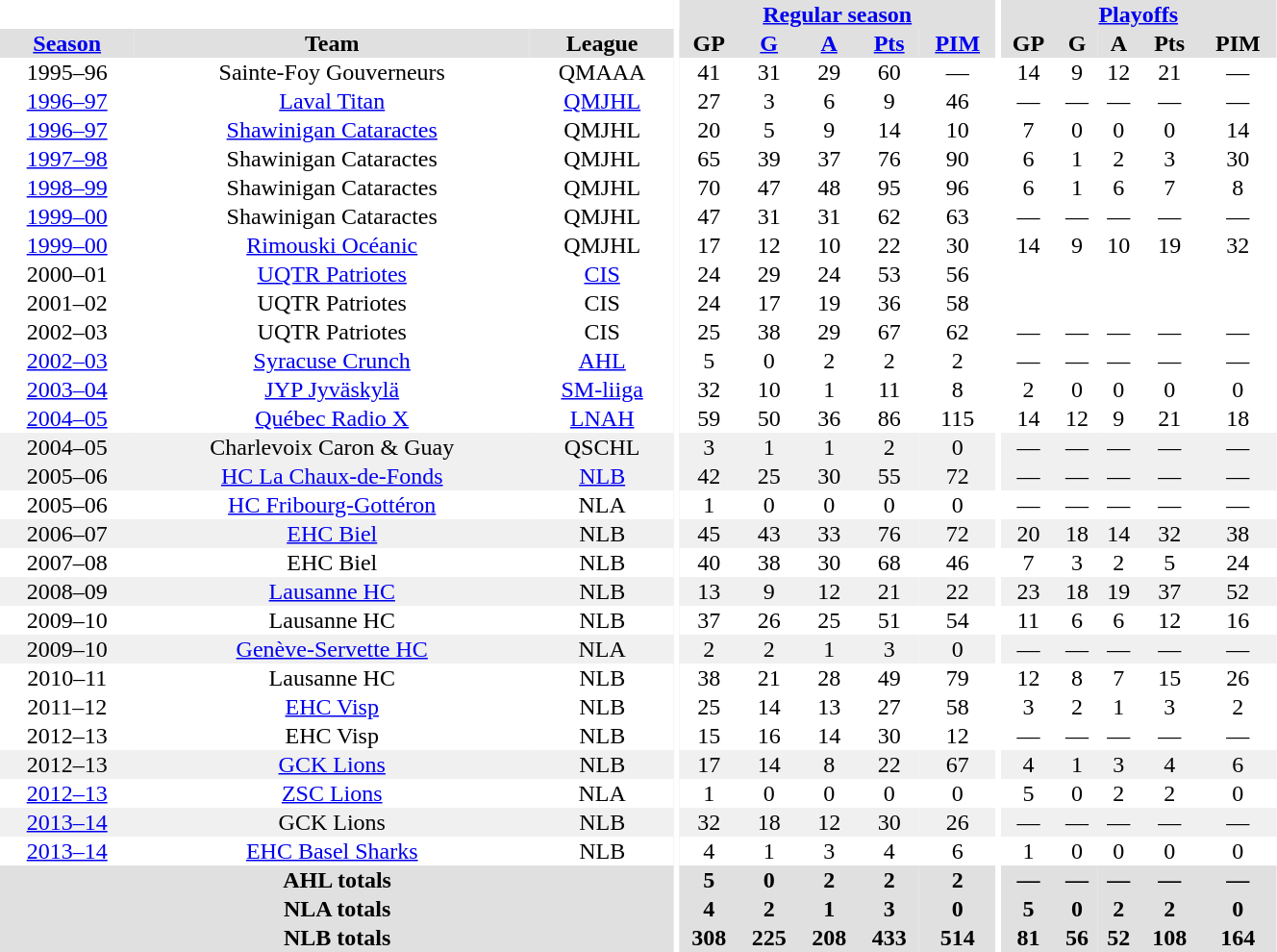<table border="0" cellpadding="1" cellspacing="0" style="text-align:center; width:70%">
<tr bgcolor="#e0e0e0">
<th colspan="3" bgcolor="#ffffff"></th>
<th rowspan="99" bgcolor="#ffffff"></th>
<th colspan="5"><a href='#'>Regular season</a></th>
<th rowspan="99" bgcolor="#ffffff"></th>
<th colspan="5"><a href='#'>Playoffs</a></th>
</tr>
<tr bgcolor="#e0e0e0">
<th><a href='#'>Season</a></th>
<th>Team</th>
<th>League</th>
<th>GP</th>
<th><a href='#'>G</a></th>
<th><a href='#'>A</a></th>
<th><a href='#'>Pts</a></th>
<th><a href='#'>PIM</a></th>
<th>GP</th>
<th>G</th>
<th>A</th>
<th>Pts</th>
<th>PIM</th>
</tr>
<tr>
<td>1995–96</td>
<td>Sainte-Foy Gouverneurs</td>
<td>QMAAA</td>
<td>41</td>
<td>31</td>
<td>29</td>
<td>60</td>
<td>—</td>
<td>14</td>
<td>9</td>
<td>12</td>
<td>21</td>
<td>—</td>
</tr>
<tr>
<td><a href='#'>1996–97</a></td>
<td><a href='#'>Laval Titan</a></td>
<td><a href='#'>QMJHL</a></td>
<td>27</td>
<td>3</td>
<td>6</td>
<td>9</td>
<td>46</td>
<td>—</td>
<td>—</td>
<td>—</td>
<td>—</td>
<td>—</td>
</tr>
<tr>
<td><a href='#'>1996–97</a></td>
<td><a href='#'>Shawinigan Cataractes</a></td>
<td>QMJHL</td>
<td>20</td>
<td>5</td>
<td>9</td>
<td>14</td>
<td>10</td>
<td>7</td>
<td>0</td>
<td>0</td>
<td>0</td>
<td>14</td>
</tr>
<tr>
<td><a href='#'>1997–98</a></td>
<td>Shawinigan Cataractes</td>
<td>QMJHL</td>
<td>65</td>
<td>39</td>
<td>37</td>
<td>76</td>
<td>90</td>
<td>6</td>
<td>1</td>
<td>2</td>
<td>3</td>
<td>30</td>
</tr>
<tr>
<td><a href='#'>1998–99</a></td>
<td>Shawinigan Cataractes</td>
<td>QMJHL</td>
<td>70</td>
<td>47</td>
<td>48</td>
<td>95</td>
<td>96</td>
<td>6</td>
<td>1</td>
<td>6</td>
<td>7</td>
<td>8</td>
</tr>
<tr>
<td><a href='#'>1999–00</a></td>
<td>Shawinigan Cataractes</td>
<td>QMJHL</td>
<td>47</td>
<td>31</td>
<td>31</td>
<td>62</td>
<td>63</td>
<td>—</td>
<td>—</td>
<td>—</td>
<td>—</td>
<td>—</td>
</tr>
<tr>
<td><a href='#'>1999–00</a></td>
<td><a href='#'>Rimouski Océanic</a></td>
<td>QMJHL</td>
<td>17</td>
<td>12</td>
<td>10</td>
<td>22</td>
<td>30</td>
<td>14</td>
<td>9</td>
<td>10</td>
<td>19</td>
<td>32</td>
</tr>
<tr>
<td>2000–01</td>
<td><a href='#'>UQTR Patriotes</a></td>
<td><a href='#'>CIS</a></td>
<td>24</td>
<td>29</td>
<td>24</td>
<td>53</td>
<td>56</td>
<td></td>
<td></td>
<td></td>
<td></td>
<td></td>
</tr>
<tr>
<td>2001–02</td>
<td>UQTR Patriotes</td>
<td>CIS</td>
<td>24</td>
<td>17</td>
<td>19</td>
<td>36</td>
<td>58</td>
<td></td>
<td></td>
<td></td>
<td></td>
<td></td>
</tr>
<tr>
<td>2002–03</td>
<td>UQTR Patriotes</td>
<td>CIS</td>
<td>25</td>
<td>38</td>
<td>29</td>
<td>67</td>
<td>62</td>
<td>—</td>
<td>—</td>
<td>—</td>
<td>—</td>
<td>—</td>
</tr>
<tr>
<td><a href='#'>2002–03</a></td>
<td><a href='#'>Syracuse Crunch</a></td>
<td><a href='#'>AHL</a></td>
<td>5</td>
<td>0</td>
<td>2</td>
<td>2</td>
<td>2</td>
<td>—</td>
<td>—</td>
<td>—</td>
<td>—</td>
<td>—</td>
</tr>
<tr>
<td><a href='#'>2003–04</a></td>
<td><a href='#'>JYP Jyväskylä</a></td>
<td><a href='#'>SM-liiga</a></td>
<td>32</td>
<td>10</td>
<td>1</td>
<td>11</td>
<td>8</td>
<td>2</td>
<td>0</td>
<td>0</td>
<td>0</td>
<td>0</td>
</tr>
<tr>
<td><a href='#'>2004–05</a></td>
<td><a href='#'>Québec Radio X</a></td>
<td><a href='#'>LNAH</a></td>
<td>59</td>
<td>50</td>
<td>36</td>
<td>86</td>
<td>115</td>
<td>14</td>
<td>12</td>
<td>9</td>
<td>21</td>
<td>18</td>
</tr>
<tr bgcolor="#f0f0f0">
<td>2004–05</td>
<td>Charlevoix Caron & Guay</td>
<td>QSCHL</td>
<td>3</td>
<td>1</td>
<td>1</td>
<td>2</td>
<td>0</td>
<td>—</td>
<td>—</td>
<td>—</td>
<td>—</td>
<td>—</td>
</tr>
<tr bgcolor="#f0f0f0">
<td>2005–06</td>
<td><a href='#'>HC La Chaux-de-Fonds</a></td>
<td><a href='#'>NLB</a></td>
<td>42</td>
<td>25</td>
<td>30</td>
<td>55</td>
<td>72</td>
<td>—</td>
<td>—</td>
<td>—</td>
<td>—</td>
<td>—</td>
</tr>
<tr>
<td>2005–06</td>
<td><a href='#'>HC Fribourg-Gottéron</a></td>
<td>NLA</td>
<td>1</td>
<td>0</td>
<td>0</td>
<td>0</td>
<td>0</td>
<td>—</td>
<td>—</td>
<td>—</td>
<td>—</td>
<td>—</td>
</tr>
<tr bgcolor="#f0f0f0">
<td>2006–07</td>
<td><a href='#'>EHC Biel</a></td>
<td>NLB</td>
<td>45</td>
<td>43</td>
<td>33</td>
<td>76</td>
<td>72</td>
<td>20</td>
<td>18</td>
<td>14</td>
<td>32</td>
<td>38</td>
</tr>
<tr>
<td>2007–08</td>
<td>EHC Biel</td>
<td>NLB</td>
<td>40</td>
<td>38</td>
<td>30</td>
<td>68</td>
<td>46</td>
<td>7</td>
<td>3</td>
<td>2</td>
<td>5</td>
<td>24</td>
</tr>
<tr bgcolor="#f0f0f0">
<td>2008–09</td>
<td><a href='#'>Lausanne HC</a></td>
<td>NLB</td>
<td>13</td>
<td>9</td>
<td>12</td>
<td>21</td>
<td>22</td>
<td>23</td>
<td>18</td>
<td>19</td>
<td>37</td>
<td>52</td>
</tr>
<tr>
<td>2009–10</td>
<td>Lausanne HC</td>
<td>NLB</td>
<td>37</td>
<td>26</td>
<td>25</td>
<td>51</td>
<td>54</td>
<td>11</td>
<td>6</td>
<td>6</td>
<td>12</td>
<td>16</td>
</tr>
<tr bgcolor="#f0f0f0">
<td>2009–10</td>
<td><a href='#'>Genève-Servette HC</a></td>
<td>NLA</td>
<td>2</td>
<td>2</td>
<td>1</td>
<td>3</td>
<td>0</td>
<td>—</td>
<td>—</td>
<td>—</td>
<td>—</td>
<td>—</td>
</tr>
<tr>
<td>2010–11</td>
<td>Lausanne HC</td>
<td>NLB</td>
<td>38</td>
<td>21</td>
<td>28</td>
<td>49</td>
<td>79</td>
<td>12</td>
<td>8</td>
<td>7</td>
<td>15</td>
<td>26</td>
</tr>
<tr>
<td>2011–12</td>
<td><a href='#'>EHC Visp</a></td>
<td>NLB</td>
<td>25</td>
<td>14</td>
<td>13</td>
<td>27</td>
<td>58</td>
<td>3</td>
<td>2</td>
<td>1</td>
<td>3</td>
<td>2</td>
</tr>
<tr>
<td>2012–13</td>
<td>EHC Visp</td>
<td>NLB</td>
<td>15</td>
<td>16</td>
<td>14</td>
<td>30</td>
<td>12</td>
<td>—</td>
<td>—</td>
<td>—</td>
<td>—</td>
<td>—</td>
</tr>
<tr bgcolor="#f0f0f0">
<td>2012–13</td>
<td><a href='#'>GCK Lions</a></td>
<td>NLB</td>
<td>17</td>
<td>14</td>
<td>8</td>
<td>22</td>
<td>67</td>
<td>4</td>
<td>1</td>
<td>3</td>
<td>4</td>
<td>6</td>
</tr>
<tr>
<td><a href='#'>2012–13</a></td>
<td><a href='#'>ZSC Lions</a></td>
<td>NLA</td>
<td>1</td>
<td>0</td>
<td>0</td>
<td>0</td>
<td>0</td>
<td>5</td>
<td>0</td>
<td>2</td>
<td>2</td>
<td>0</td>
</tr>
<tr bgcolor="#f0f0f0">
<td><a href='#'>2013–14</a></td>
<td>GCK Lions</td>
<td>NLB</td>
<td>32</td>
<td>18</td>
<td>12</td>
<td>30</td>
<td>26</td>
<td>—</td>
<td>—</td>
<td>—</td>
<td>—</td>
<td>—</td>
</tr>
<tr>
<td><a href='#'>2013–14</a></td>
<td><a href='#'>EHC Basel Sharks</a></td>
<td>NLB</td>
<td>4</td>
<td>1</td>
<td>3</td>
<td>4</td>
<td>6</td>
<td>1</td>
<td>0</td>
<td>0</td>
<td>0</td>
<td>0</td>
</tr>
<tr bgcolor="#e0e0e0">
<th colspan="3">AHL totals</th>
<th>5</th>
<th>0</th>
<th>2</th>
<th>2</th>
<th>2</th>
<th>—</th>
<th>—</th>
<th>—</th>
<th>—</th>
<th>—</th>
</tr>
<tr bgcolor="#e0e0e0">
<th colspan="3">NLA totals</th>
<th>4</th>
<th>2</th>
<th>1</th>
<th>3</th>
<th>0</th>
<th>5</th>
<th>0</th>
<th>2</th>
<th>2</th>
<th>0</th>
</tr>
<tr bgcolor="#e0e0e0">
<th colspan="3">NLB totals</th>
<th>308</th>
<th>225</th>
<th>208</th>
<th>433</th>
<th>514</th>
<th>81</th>
<th>56</th>
<th>52</th>
<th>108</th>
<th>164</th>
</tr>
</table>
